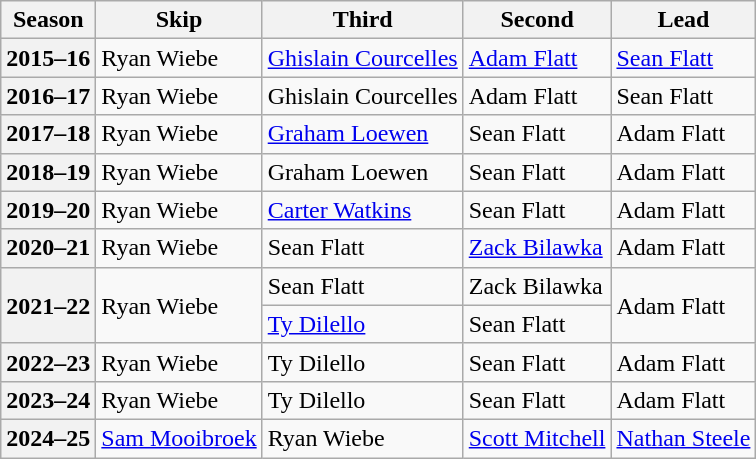<table class="wikitable">
<tr>
<th scope="col">Season</th>
<th scope="col">Skip</th>
<th scope="col">Third</th>
<th scope="col">Second</th>
<th scope="col">Lead</th>
</tr>
<tr>
<th scope="row">2015–16</th>
<td>Ryan Wiebe</td>
<td><a href='#'>Ghislain Courcelles</a></td>
<td><a href='#'>Adam Flatt</a></td>
<td><a href='#'>Sean Flatt</a></td>
</tr>
<tr>
<th scope="row">2016–17</th>
<td>Ryan Wiebe</td>
<td>Ghislain Courcelles</td>
<td>Adam Flatt</td>
<td>Sean Flatt</td>
</tr>
<tr>
<th scope="row">2017–18</th>
<td>Ryan Wiebe</td>
<td><a href='#'>Graham Loewen</a></td>
<td>Sean Flatt</td>
<td>Adam Flatt</td>
</tr>
<tr>
<th scope="row">2018–19</th>
<td>Ryan Wiebe</td>
<td>Graham Loewen</td>
<td>Sean Flatt</td>
<td>Adam Flatt</td>
</tr>
<tr>
<th scope="row">2019–20</th>
<td>Ryan Wiebe</td>
<td><a href='#'>Carter Watkins</a></td>
<td>Sean Flatt</td>
<td>Adam Flatt</td>
</tr>
<tr>
<th scope="row">2020–21</th>
<td>Ryan Wiebe</td>
<td>Sean Flatt</td>
<td><a href='#'>Zack Bilawka</a></td>
<td>Adam Flatt</td>
</tr>
<tr>
<th scope="row" rowspan=2>2021–22</th>
<td rowspan=2>Ryan Wiebe</td>
<td>Sean Flatt</td>
<td>Zack Bilawka</td>
<td rowspan=2>Adam Flatt</td>
</tr>
<tr>
<td><a href='#'>Ty Dilello</a></td>
<td>Sean Flatt</td>
</tr>
<tr>
<th scope="row">2022–23</th>
<td>Ryan Wiebe</td>
<td>Ty Dilello</td>
<td>Sean Flatt</td>
<td>Adam Flatt</td>
</tr>
<tr>
<th scope="row">2023–24</th>
<td>Ryan Wiebe</td>
<td>Ty Dilello</td>
<td>Sean Flatt</td>
<td>Adam Flatt</td>
</tr>
<tr>
<th scope="row">2024–25</th>
<td><a href='#'>Sam Mooibroek</a></td>
<td>Ryan Wiebe</td>
<td><a href='#'>Scott Mitchell</a></td>
<td><a href='#'>Nathan Steele</a></td>
</tr>
</table>
